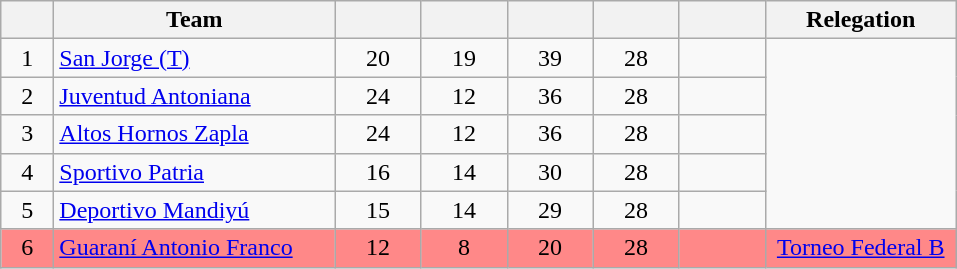<table class="wikitable" style="text-align: center;">
<tr>
<th width=28><br></th>
<th width=180>Team</th>
<th width=50></th>
<th width=50></th>
<th width=50></th>
<th width=50></th>
<th width=50><br></th>
<th width=120>Relegation</th>
</tr>
<tr>
<td>1</td>
<td align="left"><a href='#'>San Jorge (T)</a></td>
<td>20</td>
<td>19</td>
<td>39</td>
<td>28</td>
<td><strong></strong></td>
<td rowspan=5></td>
</tr>
<tr>
<td>2</td>
<td align="left"><a href='#'>Juventud Antoniana</a></td>
<td>24</td>
<td>12</td>
<td>36</td>
<td>28</td>
<td><strong></strong></td>
</tr>
<tr>
<td>3</td>
<td align="left"><a href='#'>Altos Hornos Zapla</a></td>
<td>24</td>
<td>12</td>
<td>36</td>
<td>28</td>
<td><strong></strong></td>
</tr>
<tr>
<td>4</td>
<td align="left"><a href='#'>Sportivo Patria</a></td>
<td>16</td>
<td>14</td>
<td>30</td>
<td>28</td>
<td><strong></strong></td>
</tr>
<tr>
<td>5</td>
<td align="left"><a href='#'>Deportivo Mandiyú</a></td>
<td>15</td>
<td>14</td>
<td>29</td>
<td>28</td>
<td><strong></strong></td>
</tr>
<tr bgcolor=#FF8888>
<td>6</td>
<td align="left"><a href='#'>Guaraní Antonio Franco</a></td>
<td>12</td>
<td>8</td>
<td>20</td>
<td>28</td>
<td><strong></strong></td>
<td><a href='#'>Torneo Federal B</a></td>
</tr>
</table>
